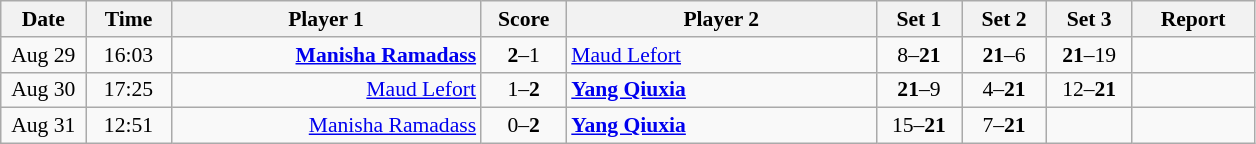<table class="nowrap wikitable" style="font-size:90%; text-align:center">
<tr>
<th width="50">Date</th>
<th width="50">Time</th>
<th width="200">Player 1</th>
<th width="50">Score</th>
<th width="200">Player 2</th>
<th width="50">Set 1</th>
<th width="50">Set 2</th>
<th width="50">Set 3</th>
<th width="75">Report</th>
</tr>
<tr>
<td>Aug 29</td>
<td>16:03</td>
<td align="right"><strong><a href='#'>Manisha Ramadass</a></strong> </td>
<td><strong>2</strong>–1</td>
<td align="left"> <a href='#'>Maud Lefort</a></td>
<td>8–<strong>21</strong></td>
<td><strong>21</strong>–6</td>
<td><strong>21</strong>–19</td>
<td></td>
</tr>
<tr>
<td>Aug 30</td>
<td>17:25</td>
<td align="right"><a href='#'>Maud Lefort</a> </td>
<td>1–<strong>2</strong></td>
<td align="left"> <strong><a href='#'>Yang Qiuxia</a></strong></td>
<td><strong>21</strong>–9</td>
<td>4–<strong>21</strong></td>
<td>12–<strong>21</strong></td>
<td></td>
</tr>
<tr>
<td>Aug 31</td>
<td>12:51</td>
<td align="right"><a href='#'>Manisha Ramadass</a> </td>
<td>0–<strong>2</strong></td>
<td align="left"> <strong><a href='#'>Yang Qiuxia</a></strong></td>
<td>15–<strong>21</strong></td>
<td>7–<strong>21</strong></td>
<td></td>
<td></td>
</tr>
</table>
